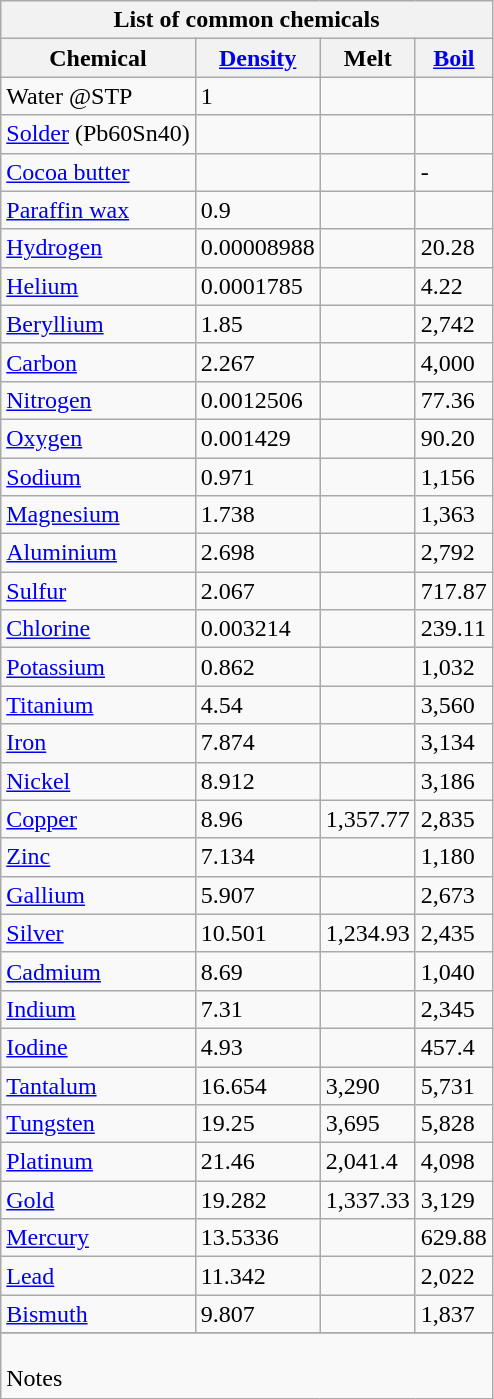<table class="wikitable sortable collapsible">
<tr>
<th colspan=4>List of common chemicals</th>
</tr>
<tr>
<th>Chemical</th>
<th data-sort-type="number"><a href='#'>Density</a> </th>
<th data-sort-type="number">Melt </th>
<th data-sort-type="number"><a href='#'>Boil</a> </th>
</tr>
<tr>
<td>Water @STP</td>
<td>1</td>
<td></td>
<td></td>
</tr>
<tr>
<td><a href='#'>Solder</a> (Pb60Sn40)</td>
<td></td>
<td></td>
<td></td>
</tr>
<tr>
<td><a href='#'>Cocoa butter</a></td>
<td></td>
<td></td>
<td>-</td>
</tr>
<tr>
<td><a href='#'>Paraffin wax</a></td>
<td>0.9</td>
<td></td>
<td></td>
</tr>
<tr>
<td><a href='#'>Hydrogen</a></td>
<td>0.00008988</td>
<td></td>
<td>20.28</td>
</tr>
<tr>
<td><a href='#'>Helium</a></td>
<td>0.0001785</td>
<td></td>
<td>4.22</td>
</tr>
<tr>
<td><a href='#'>Beryllium</a></td>
<td>1.85</td>
<td></td>
<td>2,742</td>
</tr>
<tr>
<td><a href='#'>Carbon</a></td>
<td>2.267</td>
<td></td>
<td>4,000</td>
</tr>
<tr>
<td><a href='#'>Nitrogen</a></td>
<td>0.0012506</td>
<td></td>
<td>77.36</td>
</tr>
<tr>
<td><a href='#'>Oxygen</a></td>
<td>0.001429</td>
<td></td>
<td>90.20</td>
</tr>
<tr>
<td><a href='#'>Sodium</a></td>
<td>0.971</td>
<td></td>
<td>1,156</td>
</tr>
<tr>
<td><a href='#'>Magnesium</a></td>
<td>1.738</td>
<td></td>
<td>1,363</td>
</tr>
<tr>
<td><a href='#'>Aluminium</a></td>
<td>2.698</td>
<td></td>
<td>2,792</td>
</tr>
<tr>
<td><a href='#'>Sulfur</a></td>
<td>2.067</td>
<td></td>
<td>717.87</td>
</tr>
<tr>
<td><a href='#'>Chlorine</a></td>
<td>0.003214</td>
<td></td>
<td>239.11</td>
</tr>
<tr>
<td><a href='#'>Potassium</a></td>
<td>0.862</td>
<td></td>
<td>1,032</td>
</tr>
<tr>
<td><a href='#'>Titanium</a></td>
<td>4.54</td>
<td></td>
<td>3,560</td>
</tr>
<tr>
<td><a href='#'>Iron</a></td>
<td>7.874</td>
<td></td>
<td>3,134</td>
</tr>
<tr>
<td><a href='#'>Nickel</a></td>
<td>8.912</td>
<td></td>
<td>3,186</td>
</tr>
<tr>
<td><a href='#'>Copper</a></td>
<td>8.96</td>
<td>1,357.77</td>
<td>2,835</td>
</tr>
<tr>
<td><a href='#'>Zinc</a></td>
<td>7.134</td>
<td></td>
<td>1,180</td>
</tr>
<tr>
<td><a href='#'>Gallium</a></td>
<td>5.907</td>
<td></td>
<td>2,673</td>
</tr>
<tr>
<td><a href='#'>Silver</a></td>
<td>10.501</td>
<td>1,234.93</td>
<td>2,435</td>
</tr>
<tr>
<td><a href='#'>Cadmium</a></td>
<td>8.69</td>
<td></td>
<td>1,040</td>
</tr>
<tr>
<td><a href='#'>Indium</a></td>
<td>7.31</td>
<td></td>
<td>2,345</td>
</tr>
<tr>
<td><a href='#'>Iodine</a></td>
<td>4.93</td>
<td></td>
<td>457.4</td>
</tr>
<tr>
<td><a href='#'>Tantalum</a></td>
<td>16.654</td>
<td>3,290</td>
<td>5,731</td>
</tr>
<tr>
<td><a href='#'>Tungsten</a></td>
<td>19.25</td>
<td>3,695</td>
<td>5,828</td>
</tr>
<tr>
<td><a href='#'>Platinum</a></td>
<td>21.46</td>
<td>2,041.4</td>
<td>4,098</td>
</tr>
<tr>
<td><a href='#'>Gold</a></td>
<td>19.282</td>
<td>1,337.33</td>
<td>3,129</td>
</tr>
<tr>
<td><a href='#'>Mercury</a></td>
<td>13.5336</td>
<td></td>
<td>629.88</td>
</tr>
<tr>
<td><a href='#'>Lead</a></td>
<td>11.342</td>
<td></td>
<td>2,022</td>
</tr>
<tr>
<td><a href='#'>Bismuth</a></td>
<td>9.807</td>
<td></td>
<td>1,837</td>
</tr>
<tr>
</tr>
<tr class="sortbottom">
<td colspan=13><div><br>Notes
<div></div></div></td>
</tr>
</table>
